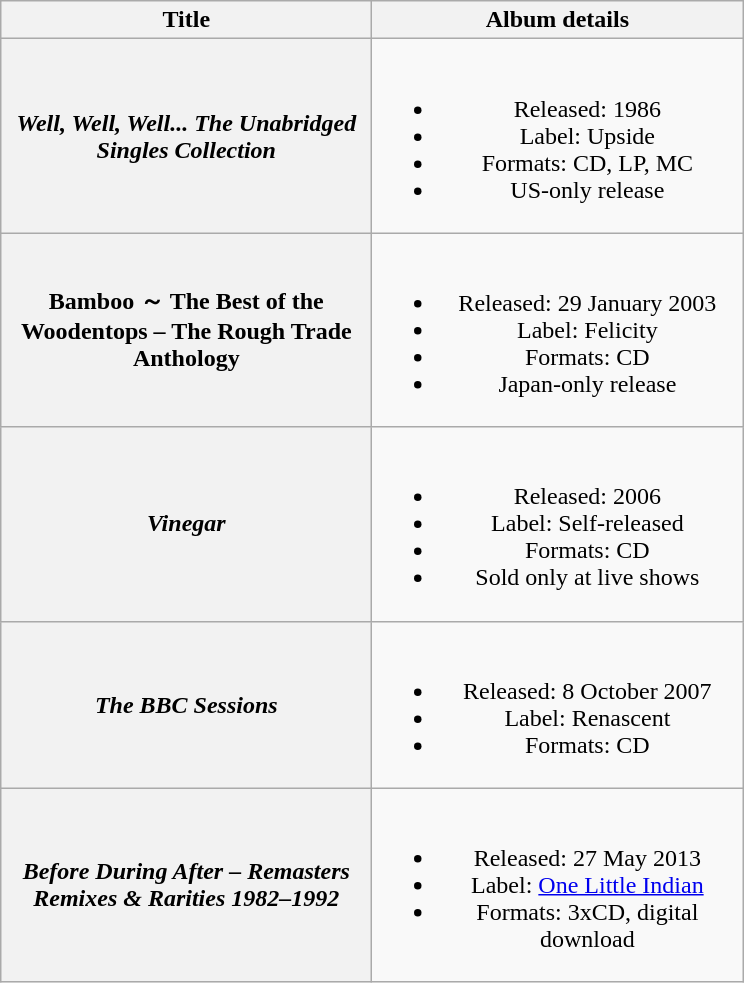<table class="wikitable plainrowheaders" style="text-align:center;">
<tr>
<th scope="col" style="width:15em;">Title</th>
<th scope="col" style="width:15em;">Album details</th>
</tr>
<tr>
<th scope="row"><em>Well, Well, Well... The Unabridged Singles Collection</em></th>
<td><br><ul><li>Released: 1986</li><li>Label: Upside</li><li>Formats: CD, LP, MC</li><li>US-only release</li></ul></td>
</tr>
<tr>
<th scope="row">Bamboo ～ The Best of the Woodentops – The Rough Trade Anthology</th>
<td><br><ul><li>Released: 29 January 2003</li><li>Label: Felicity</li><li>Formats: CD</li><li>Japan-only release</li></ul></td>
</tr>
<tr>
<th scope="row"><em>Vinegar</em></th>
<td><br><ul><li>Released: 2006</li><li>Label: Self-released</li><li>Formats: CD</li><li>Sold only at live shows</li></ul></td>
</tr>
<tr>
<th scope="row"><em>The BBC Sessions</em></th>
<td><br><ul><li>Released: 8 October 2007</li><li>Label: Renascent</li><li>Formats: CD</li></ul></td>
</tr>
<tr>
<th scope="row"><em>Before During After – Remasters Remixes & Rarities 1982–1992</em></th>
<td><br><ul><li>Released: 27 May 2013</li><li>Label: <a href='#'>One Little Indian</a></li><li>Formats: 3xCD, digital download</li></ul></td>
</tr>
</table>
